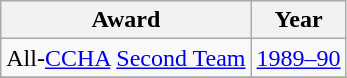<table class="wikitable">
<tr>
<th>Award</th>
<th>Year</th>
</tr>
<tr>
<td>All-<a href='#'>CCHA</a> <a href='#'>Second Team</a></td>
<td><a href='#'>1989–90</a></td>
</tr>
<tr>
</tr>
</table>
